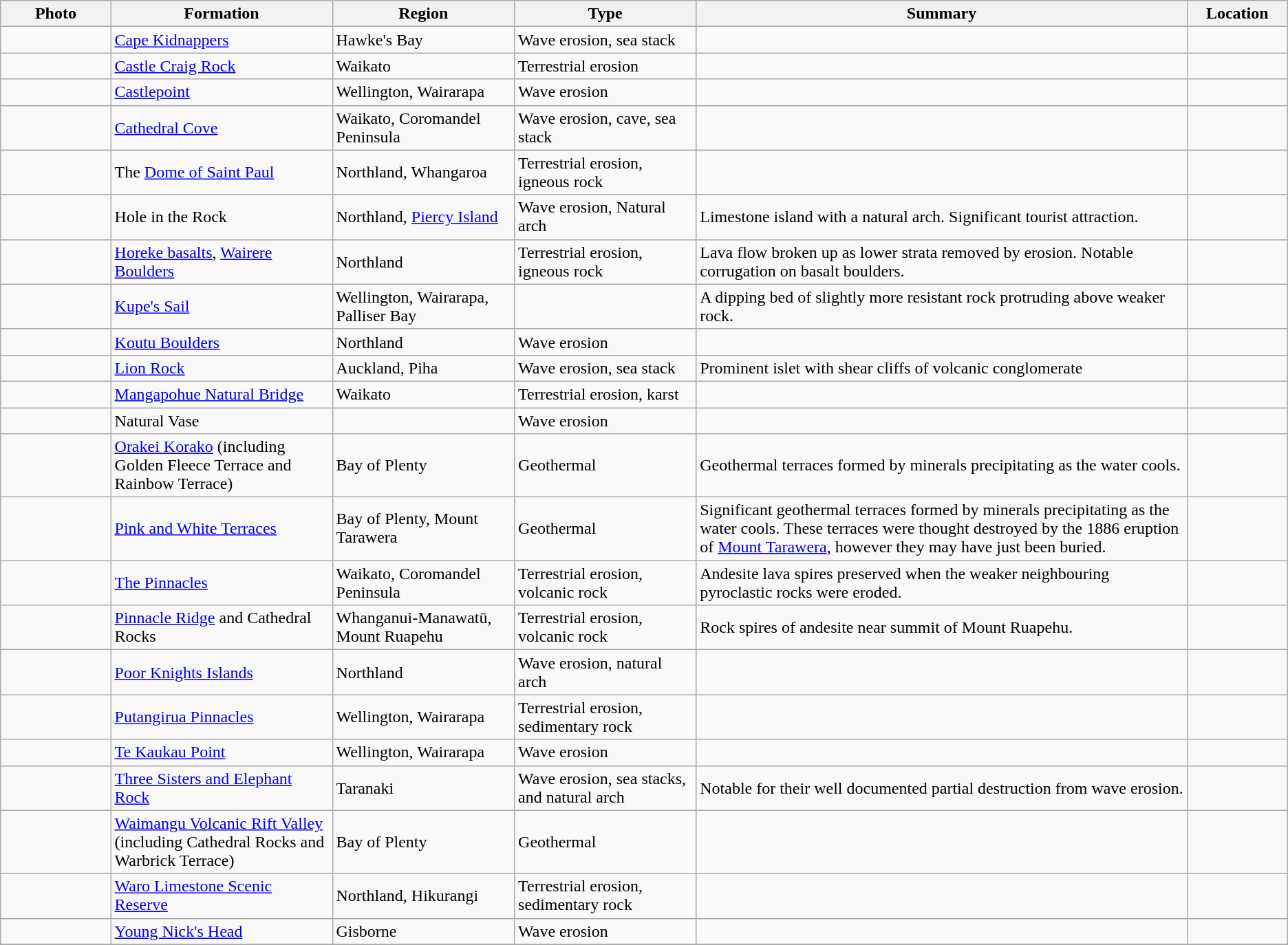<table class="wikitable sortable">
<tr>
<th scope="col" style="width: 120px;">Photo</th>
<th scope="col" style="width: 250px;">Formation</th>
<th scope="col" style="width: 200px;">Region</th>
<th scope="col" style="width: 200px;">Type</th>
<th scope="col" style="width: 600px;">Summary</th>
<th scope="col" style="width: 100px;">Location</th>
</tr>
<tr>
<td></td>
<td><a href='#'>Cape Kidnappers</a></td>
<td>Hawke's Bay</td>
<td>Wave erosion, sea stack</td>
<td></td>
<td></td>
</tr>
<tr>
<td></td>
<td><a href='#'>Castle Craig Rock</a></td>
<td>Waikato</td>
<td>Terrestrial erosion</td>
<td></td>
<td></td>
</tr>
<tr>
<td></td>
<td><a href='#'>Castlepoint</a></td>
<td>Wellington, Wairarapa</td>
<td>Wave erosion</td>
<td></td>
<td></td>
</tr>
<tr>
<td></td>
<td><a href='#'>Cathedral Cove</a></td>
<td>Waikato, Coromandel Peninsula</td>
<td>Wave erosion, cave, sea stack</td>
<td></td>
<td></td>
</tr>
<tr>
<td></td>
<td>The <a href='#'>Dome of Saint Paul</a></td>
<td>Northland, Whangaroa</td>
<td>Terrestrial erosion, igneous rock</td>
<td></td>
<td></td>
</tr>
<tr>
<td></td>
<td>Hole in the Rock</td>
<td>Northland, <a href='#'>Piercy Island</a></td>
<td>Wave erosion, Natural arch</td>
<td>Limestone island with a natural arch. Significant tourist attraction.</td>
<td></td>
</tr>
<tr>
<td></td>
<td><a href='#'>Horeke basalts</a>, <a href='#'>Wairere Boulders</a></td>
<td>Northland</td>
<td>Terrestrial erosion, igneous rock</td>
<td>Lava flow broken up as lower strata removed by erosion. Notable corrugation on basalt boulders.</td>
<td></td>
</tr>
<tr>
<td></td>
<td><a href='#'>Kupe's Sail</a></td>
<td>Wellington, Wairarapa, Palliser Bay</td>
<td></td>
<td>A dipping bed of slightly more resistant rock protruding above weaker rock.</td>
<td></td>
</tr>
<tr>
<td></td>
<td><a href='#'>Koutu Boulders</a></td>
<td>Northland</td>
<td>Wave erosion</td>
<td></td>
<td></td>
</tr>
<tr>
<td></td>
<td><a href='#'>Lion Rock</a></td>
<td>Auckland, Piha</td>
<td>Wave erosion, sea stack</td>
<td>Prominent islet with shear cliffs of volcanic conglomerate</td>
<td></td>
</tr>
<tr>
<td></td>
<td><a href='#'>Mangapohue Natural Bridge</a></td>
<td>Waikato</td>
<td>Terrestrial erosion, karst</td>
<td></td>
<td></td>
</tr>
<tr>
<td></td>
<td>Natural Vase </td>
<td></td>
<td>Wave erosion</td>
<td></td>
<td></td>
</tr>
<tr>
<td></td>
<td><a href='#'>Orakei Korako</a> (including Golden Fleece Terrace and Rainbow Terrace)</td>
<td>Bay of Plenty</td>
<td>Geothermal</td>
<td>Geothermal terraces formed by minerals precipitating as the water cools.</td>
<td></td>
</tr>
<tr>
<td></td>
<td><a href='#'>Pink and White Terraces</a></td>
<td>Bay of Plenty, Mount Tarawera</td>
<td>Geothermal</td>
<td>Significant geothermal terraces formed by minerals precipitating as the water cools. These terraces were thought destroyed by the 1886 eruption of <a href='#'>Mount Tarawera</a>, however they may have just been buried.</td>
<td></td>
</tr>
<tr>
<td></td>
<td><a href='#'>The Pinnacles</a></td>
<td>Waikato, Coromandel Peninsula</td>
<td>Terrestrial erosion, volcanic rock</td>
<td>Andesite lava spires preserved when the weaker neighbouring pyroclastic rocks were eroded.</td>
<td></td>
</tr>
<tr>
<td></td>
<td><a href='#'>Pinnacle Ridge</a> and Cathedral Rocks</td>
<td>Whanganui-Manawatū, Mount Ruapehu</td>
<td>Terrestrial erosion, volcanic rock</td>
<td>Rock spires of andesite near summit of Mount Ruapehu.</td>
<td></td>
</tr>
<tr>
<td></td>
<td><a href='#'>Poor Knights Islands</a></td>
<td>Northland</td>
<td>Wave erosion, natural arch</td>
<td></td>
<td></td>
</tr>
<tr>
<td></td>
<td><a href='#'>Putangirua Pinnacles</a></td>
<td>Wellington, Wairarapa</td>
<td>Terrestrial erosion, sedimentary rock</td>
<td></td>
<td></td>
</tr>
<tr>
<td></td>
<td><a href='#'>Te Kaukau Point</a></td>
<td>Wellington, Wairarapa</td>
<td>Wave erosion</td>
<td></td>
<td></td>
</tr>
<tr>
<td></td>
<td><a href='#'>Three Sisters and Elephant Rock</a></td>
<td>Taranaki</td>
<td>Wave erosion, sea stacks, and natural arch</td>
<td>Notable for their well documented partial destruction from wave erosion.</td>
<td></td>
</tr>
<tr>
<td></td>
<td><a href='#'>Waimangu Volcanic Rift Valley</a> (including Cathedral Rocks and Warbrick Terrace)</td>
<td>Bay of Plenty</td>
<td>Geothermal</td>
<td></td>
<td></td>
</tr>
<tr>
<td></td>
<td><a href='#'>Waro Limestone Scenic Reserve</a></td>
<td>Northland, Hikurangi</td>
<td>Terrestrial erosion, sedimentary rock</td>
<td></td>
<td></td>
</tr>
<tr>
<td></td>
<td><a href='#'>Young Nick's Head</a></td>
<td>Gisborne</td>
<td>Wave erosion</td>
<td></td>
<td></td>
</tr>
<tr>
</tr>
</table>
